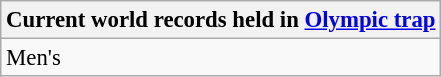<table class="wikitable" style="font-size: 95%">
<tr>
<th colspan=7>Current world records held in <a href='#'>Olympic trap</a></th>
</tr>
<tr>
<td>Men's<br></td>
</tr>
</table>
